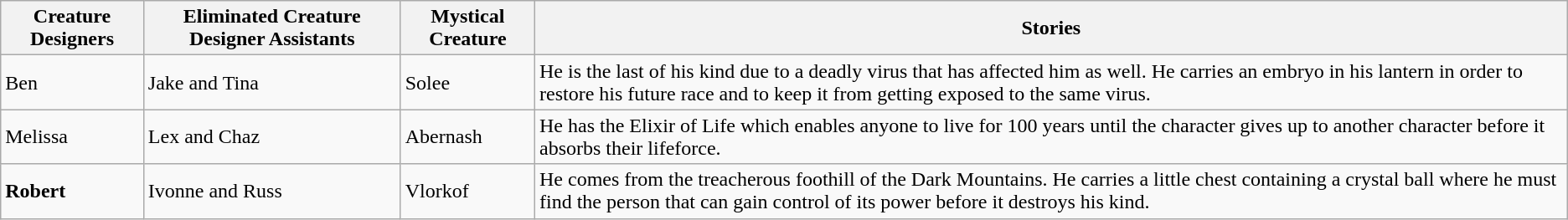<table class="wikitable">
<tr>
<th>Creature Designers</th>
<th>Eliminated Creature Designer Assistants</th>
<th>Mystical Creature</th>
<th>Stories</th>
</tr>
<tr>
<td>Ben</td>
<td>Jake and Tina</td>
<td>Solee</td>
<td>He is the last of his kind due to a deadly virus that has affected him as well. He carries an embryo in his lantern in order to restore his future race and to keep it from getting exposed to the same virus.</td>
</tr>
<tr>
<td>Melissa</td>
<td>Lex and Chaz</td>
<td>Abernash</td>
<td>He has the Elixir of Life which enables anyone to live for 100 years until the character gives up to another character before it absorbs their lifeforce.</td>
</tr>
<tr>
<td><strong>Robert</strong></td>
<td>Ivonne and Russ</td>
<td>Vlorkof</td>
<td>He comes from the treacherous foothill of the Dark Mountains. He carries a little chest containing a crystal ball where he must find the person that can gain control of its power before it destroys his kind.</td>
</tr>
</table>
